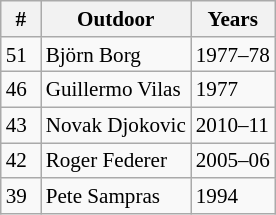<table class="wikitable" style="display:inline-table; font-size: 88%;">
<tr>
<th width=20>#</th>
<th>Outdoor</th>
<th>Years</th>
</tr>
<tr>
<td>51</td>
<td> Björn Borg</td>
<td>1977–78</td>
</tr>
<tr>
<td>46</td>
<td> Guillermo Vilas</td>
<td>1977</td>
</tr>
<tr>
<td>43</td>
<td> Novak Djokovic</td>
<td>2010–11</td>
</tr>
<tr>
<td>42</td>
<td> Roger Federer</td>
<td>2005–06</td>
</tr>
<tr>
<td>39</td>
<td> Pete Sampras</td>
<td>1994</td>
</tr>
</table>
